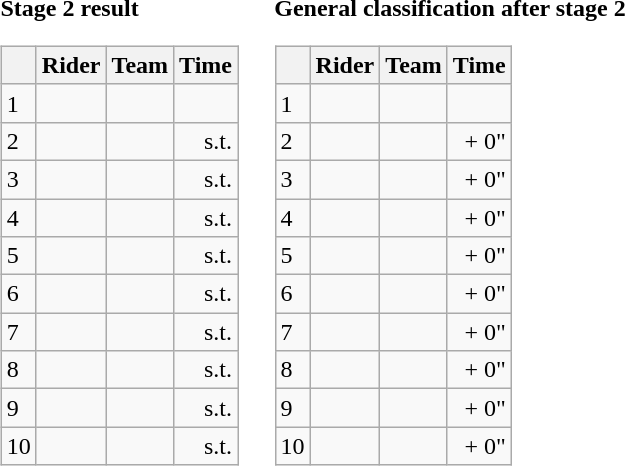<table>
<tr>
<td><strong>Stage 2 result</strong><br><table class="wikitable">
<tr>
<th></th>
<th>Rider</th>
<th>Team</th>
<th>Time</th>
</tr>
<tr>
<td>1</td>
<td></td>
<td></td>
<td align=right></td>
</tr>
<tr>
<td>2</td>
<td></td>
<td></td>
<td align=right>s.t.</td>
</tr>
<tr>
<td>3</td>
<td></td>
<td></td>
<td align=right>s.t.</td>
</tr>
<tr>
<td>4</td>
<td></td>
<td></td>
<td align=right>s.t.</td>
</tr>
<tr>
<td>5</td>
<td></td>
<td></td>
<td align=right>s.t.</td>
</tr>
<tr>
<td>6</td>
<td></td>
<td></td>
<td align=right>s.t.</td>
</tr>
<tr>
<td>7</td>
<td></td>
<td></td>
<td align=right>s.t.</td>
</tr>
<tr>
<td>8</td>
<td></td>
<td></td>
<td align=right>s.t.</td>
</tr>
<tr>
<td>9</td>
<td></td>
<td></td>
<td align=right>s.t.</td>
</tr>
<tr>
<td>10</td>
<td></td>
<td></td>
<td align=right>s.t.</td>
</tr>
</table>
</td>
<td></td>
<td><strong>General classification after stage 2</strong><br><table class="wikitable">
<tr>
<th></th>
<th>Rider</th>
<th>Team</th>
<th>Time</th>
</tr>
<tr>
<td>1</td>
<td> </td>
<td></td>
<td align=right></td>
</tr>
<tr>
<td>2</td>
<td></td>
<td></td>
<td align=right>+ 0"</td>
</tr>
<tr>
<td>3</td>
<td></td>
<td></td>
<td align=right>+ 0"</td>
</tr>
<tr>
<td>4</td>
<td></td>
<td></td>
<td align=right>+ 0"</td>
</tr>
<tr>
<td>5</td>
<td></td>
<td></td>
<td align=right>+ 0"</td>
</tr>
<tr>
<td>6</td>
<td></td>
<td></td>
<td align=right>+ 0"</td>
</tr>
<tr>
<td>7</td>
<td></td>
<td></td>
<td align=right>+ 0"</td>
</tr>
<tr>
<td>8</td>
<td></td>
<td></td>
<td align=right>+ 0"</td>
</tr>
<tr>
<td>9</td>
<td></td>
<td></td>
<td align=right>+ 0"</td>
</tr>
<tr>
<td>10</td>
<td></td>
<td></td>
<td align=right>+ 0"</td>
</tr>
</table>
</td>
</tr>
</table>
